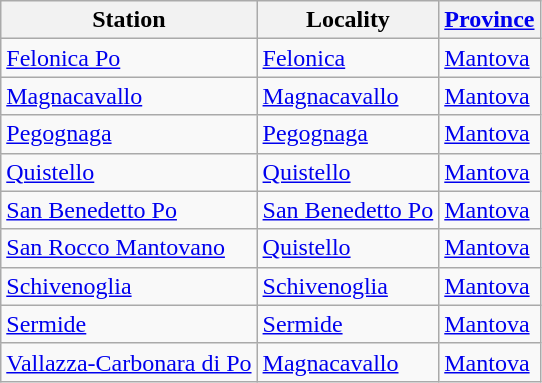<table class="wikitable sortable">
<tr>
<th>Station</th>
<th>Locality</th>
<th><a href='#'>Province</a></th>
</tr>
<tr>
<td><a href='#'>Felonica Po</a></td>
<td><a href='#'>Felonica</a></td>
<td><a href='#'>Mantova</a></td>
</tr>
<tr>
<td><a href='#'>Magnacavallo</a></td>
<td><a href='#'>Magnacavallo</a></td>
<td><a href='#'>Mantova</a></td>
</tr>
<tr>
<td><a href='#'>Pegognaga</a></td>
<td><a href='#'>Pegognaga</a></td>
<td><a href='#'>Mantova</a></td>
</tr>
<tr>
<td><a href='#'>Quistello</a></td>
<td><a href='#'>Quistello</a></td>
<td><a href='#'>Mantova</a></td>
</tr>
<tr>
<td><a href='#'>San Benedetto Po</a></td>
<td><a href='#'>San Benedetto Po</a></td>
<td><a href='#'>Mantova</a></td>
</tr>
<tr>
<td><a href='#'>San Rocco Mantovano</a></td>
<td><a href='#'>Quistello</a></td>
<td><a href='#'>Mantova</a></td>
</tr>
<tr>
<td><a href='#'>Schivenoglia</a></td>
<td><a href='#'>Schivenoglia</a></td>
<td><a href='#'>Mantova</a></td>
</tr>
<tr>
<td><a href='#'>Sermide</a></td>
<td><a href='#'>Sermide</a></td>
<td><a href='#'>Mantova</a></td>
</tr>
<tr>
<td><a href='#'>Vallazza-Carbonara di Po</a></td>
<td><a href='#'>Magnacavallo</a></td>
<td><a href='#'>Mantova</a></td>
</tr>
</table>
